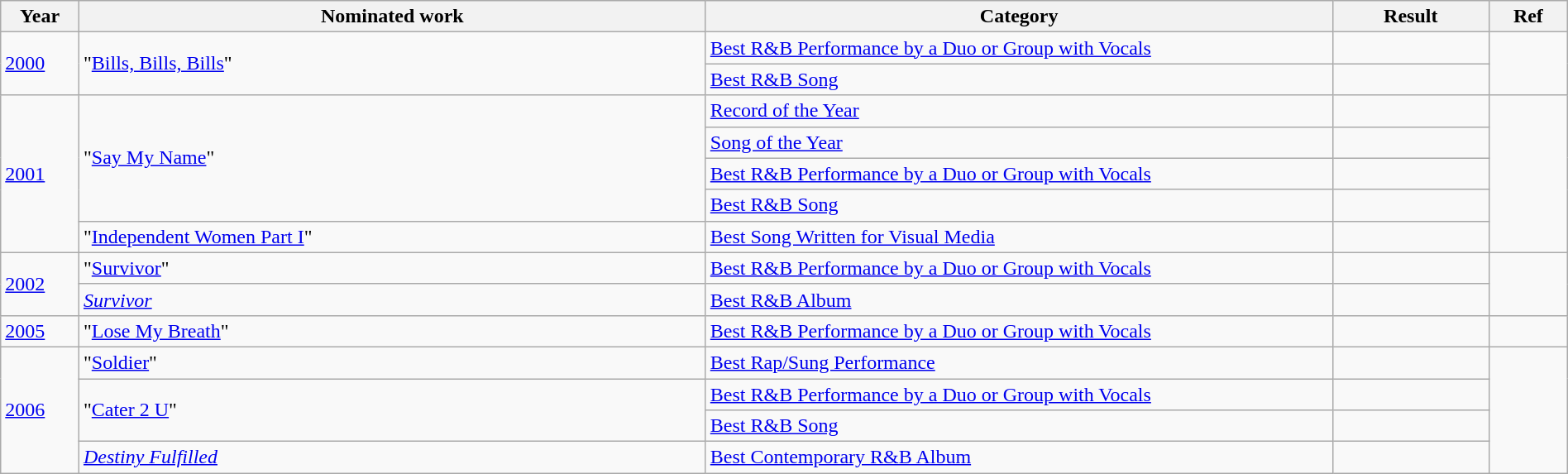<table class="wikitable" width="100%">
<tr>
<th width="5%">Year</th>
<th width="40%">Nominated work</th>
<th width="40%">Category</th>
<th width="10%">Result</th>
<th width="5%">Ref</th>
</tr>
<tr>
<td rowspan="2"><a href='#'>2000</a></td>
<td rowspan="2">"<a href='#'>Bills, Bills, Bills</a>"</td>
<td><a href='#'>Best R&B Performance by a Duo or Group with Vocals</a></td>
<td></td>
<td rowspan="2"></td>
</tr>
<tr>
<td><a href='#'>Best R&B Song</a></td>
<td></td>
</tr>
<tr>
<td rowspan="5"><a href='#'>2001</a></td>
<td rowspan="4">"<a href='#'>Say My Name</a>"</td>
<td><a href='#'>Record of the Year</a></td>
<td></td>
<td rowspan="5"></td>
</tr>
<tr>
<td><a href='#'>Song of the Year</a></td>
<td></td>
</tr>
<tr>
<td><a href='#'>Best R&B Performance by a Duo or Group with Vocals</a></td>
<td></td>
</tr>
<tr>
<td><a href='#'>Best R&B Song</a></td>
<td></td>
</tr>
<tr>
<td>"<a href='#'>Independent Women Part I</a>"</td>
<td><a href='#'>Best Song Written for Visual Media</a></td>
<td></td>
</tr>
<tr>
<td rowspan="2"><a href='#'>2002</a></td>
<td>"<a href='#'>Survivor</a>"</td>
<td><a href='#'>Best R&B Performance by a Duo or Group with Vocals</a></td>
<td></td>
<td rowspan="2"></td>
</tr>
<tr>
<td><em><a href='#'>Survivor</a></em></td>
<td><a href='#'>Best R&B Album</a></td>
<td></td>
</tr>
<tr>
<td><a href='#'>2005</a></td>
<td>"<a href='#'>Lose My Breath</a>"</td>
<td><a href='#'>Best R&B Performance by a Duo or Group with Vocals</a></td>
<td></td>
<td></td>
</tr>
<tr>
<td rowspan="4"><a href='#'>2006</a></td>
<td>"<a href='#'>Soldier</a>" </td>
<td><a href='#'>Best Rap/Sung Performance</a></td>
<td></td>
<td rowspan="4"></td>
</tr>
<tr>
<td rowspan="2">"<a href='#'>Cater 2 U</a>"</td>
<td><a href='#'>Best R&B Performance by a Duo or Group with Vocals</a></td>
<td></td>
</tr>
<tr>
<td><a href='#'>Best R&B Song</a></td>
<td></td>
</tr>
<tr>
<td><em><a href='#'>Destiny Fulfilled</a></em></td>
<td><a href='#'>Best Contemporary R&B Album</a></td>
<td></td>
</tr>
</table>
